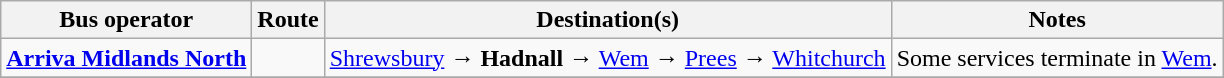<table class="wikitable">
<tr>
<th>Bus operator</th>
<th>Route</th>
<th>Destination(s)</th>
<th>Notes</th>
</tr>
<tr>
<td><strong><a href='#'>Arriva Midlands North</a></strong></td>
<td><strong></strong></td>
<td><a href='#'>Shrewsbury</a> → <strong>Hadnall</strong> → <a href='#'>Wem</a> → <a href='#'>Prees</a> → <a href='#'>Whitchurch</a></td>
<td>Some services terminate in <a href='#'>Wem</a>.</td>
</tr>
<tr>
</tr>
</table>
